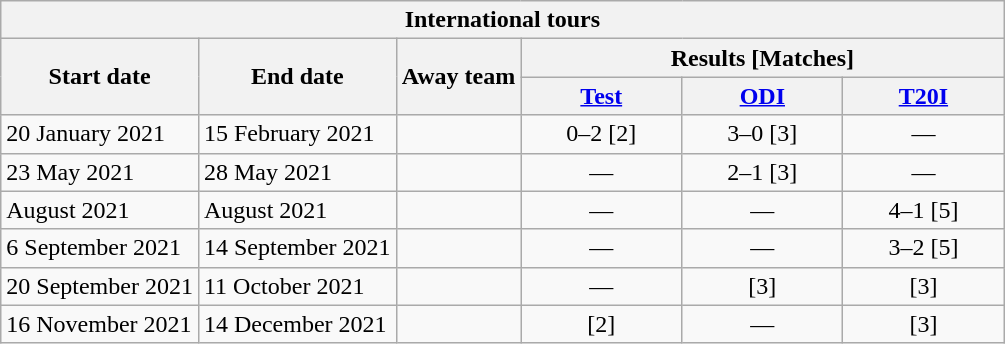<table class="wikitable ubsortable" style="text-align:center; white-space:nowrap">
<tr>
<th colspan="6">International tours</th>
</tr>
<tr>
<th rowspan=2>Start date</th>
<th rowspan=2>End date</th>
<th rowspan=2>Away team</th>
<th colspan=3>Results [Matches]</th>
</tr>
<tr>
<th width=100><a href='#'>Test</a></th>
<th width=100><a href='#'>ODI</a></th>
<th width=100><a href='#'>T20I</a></th>
</tr>
<tr>
<td style="text-align:left">20 January 2021</td>
<td style="text-align:left">15 February 2021</td>
<td style="text-align:left"></td>
<td>0–2 [2]</td>
<td>3–0 [3]</td>
<td>—</td>
</tr>
<tr>
<td style="text-align:left">23 May 2021</td>
<td style="text-align:left">28 May 2021</td>
<td style="text-align:left"></td>
<td>—</td>
<td>2–1 [3]</td>
<td>—</td>
</tr>
<tr>
<td style="text-align:left">August 2021</td>
<td style="text-align:left">August 2021</td>
<td style="text-align:left"></td>
<td>—</td>
<td>—</td>
<td>4–1 [5]</td>
</tr>
<tr>
<td style="text-align:left">6 September 2021</td>
<td style="text-align:left">14 September 2021</td>
<td style="text-align:left"></td>
<td>—</td>
<td>—</td>
<td>3–2 [5]</td>
</tr>
<tr>
<td style="text-align:left">20 September 2021</td>
<td style="text-align:left">11 October 2021</td>
<td style="text-align:left"></td>
<td>—</td>
<td>[3]</td>
<td>[3]</td>
</tr>
<tr>
<td style="text-align:left">16 November 2021</td>
<td style="text-align:left">14 December 2021</td>
<td style="text-align:left"></td>
<td>[2]</td>
<td>—</td>
<td>[3]</td>
</tr>
</table>
